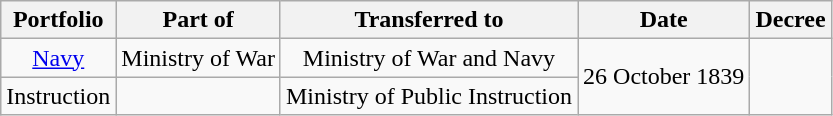<table class="wikitable" style="text-align:center;">
<tr>
<th>Portfolio</th>
<th>Part of</th>
<th>Transferred to</th>
<th>Date</th>
<th>Decree</th>
</tr>
<tr>
<td><a href='#'>Navy</a></td>
<td>Ministry of War</td>
<td>Ministry of War and Navy</td>
<td rowspan=2>26 October 1839</td>
<td rowspan=2></td>
</tr>
<tr>
<td>Instruction</td>
<td></td>
<td>Ministry of Public Instruction</td>
</tr>
</table>
